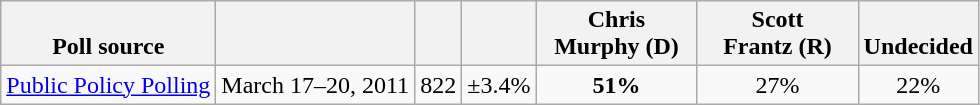<table class="wikitable" style="text-align:center">
<tr valign= bottom>
<th>Poll source</th>
<th></th>
<th></th>
<th></th>
<th style="width:100px;">Chris<br>Murphy (D)</th>
<th style="width:100px;">Scott<br>Frantz (R)</th>
<th>Undecided</th>
</tr>
<tr>
<td align=left><a href='#'>Public Policy Polling</a></td>
<td>March 17–20, 2011</td>
<td>822</td>
<td>±3.4%</td>
<td><strong>51%</strong></td>
<td>27%</td>
<td>22%</td>
</tr>
</table>
